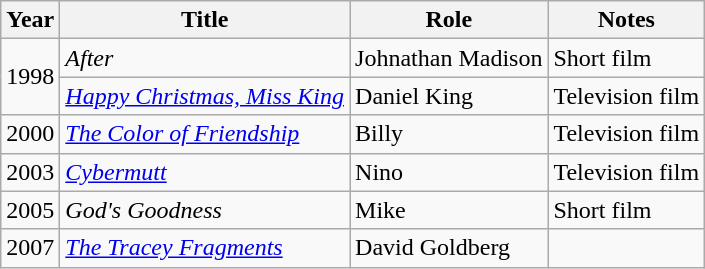<table class="wikitable">
<tr>
<th>Year</th>
<th>Title</th>
<th>Role</th>
<th>Notes</th>
</tr>
<tr>
<td rowspan="2">1998</td>
<td><em>After</em></td>
<td>Johnathan Madison</td>
<td>Short film</td>
</tr>
<tr>
<td><em><a href='#'>Happy Christmas, Miss King</a></em></td>
<td>Daniel King</td>
<td>Television film</td>
</tr>
<tr>
<td>2000</td>
<td><em><a href='#'>The Color of Friendship</a></em></td>
<td>Billy</td>
<td>Television film</td>
</tr>
<tr>
<td>2003</td>
<td><em><a href='#'>Cybermutt</a></em></td>
<td>Nino</td>
<td>Television film</td>
</tr>
<tr>
<td>2005</td>
<td><em>God's Goodness</em></td>
<td>Mike</td>
<td>Short film</td>
</tr>
<tr>
<td>2007</td>
<td><em><a href='#'>The Tracey Fragments</a></em></td>
<td>David Goldberg</td>
<td></td>
</tr>
</table>
